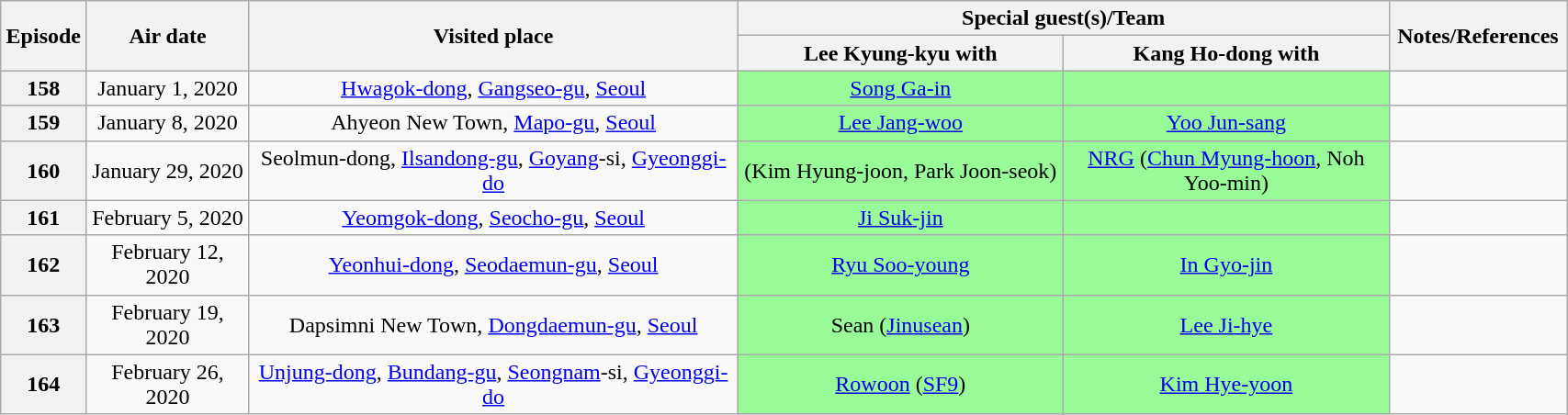<table class="wikitable" style="text-align:center; width:90%;">
<tr>
<th rowspan="2" width="1%">Episode</th>
<th rowspan="2" width="10%">Air date</th>
<th rowspan="2" width="30%">Visited place</th>
<th colspan="2" width="40%">Special guest(s)/Team</th>
<th rowspan="2" width="10%">Notes/References</th>
</tr>
<tr>
<th width="20%">Lee Kyung-kyu with</th>
<th width="20%">Kang Ho-dong with</th>
</tr>
<tr>
<th>158</th>
<td>January 1, 2020</td>
<td><a href='#'>Hwagok-dong</a>, <a href='#'>Gangseo-gu</a>, <a href='#'>Seoul</a></td>
<td bgcolor=palegreen><a href='#'>Song Ga-in</a></td>
<td bgcolor=palegreen></td>
<td></td>
</tr>
<tr>
<th>159</th>
<td>January 8, 2020</td>
<td>Ahyeon New Town, <a href='#'>Mapo-gu</a>, <a href='#'>Seoul</a></td>
<td bgcolor=palegreen><a href='#'>Lee Jang-woo</a></td>
<td bgcolor=palegreen><a href='#'>Yoo Jun-sang</a></td>
<td></td>
</tr>
<tr>
<th>160</th>
<td>January 29, 2020</td>
<td>Seolmun-dong, <a href='#'>Ilsandong-gu</a>, <a href='#'>Goyang</a>-si, <a href='#'>Gyeonggi-do</a></td>
<td bgcolor=palegreen> (Kim Hyung-joon, Park Joon-seok)</td>
<td bgcolor=palegreen><a href='#'>NRG</a> (<a href='#'>Chun Myung-hoon</a>, Noh Yoo-min)</td>
<td></td>
</tr>
<tr>
<th>161</th>
<td>February 5, 2020</td>
<td><a href='#'>Yeomgok-dong</a>, <a href='#'>Seocho-gu</a>, <a href='#'>Seoul</a></td>
<td bgcolor=palegreen><a href='#'>Ji Suk-jin</a></td>
<td bgcolor=palegreen></td>
<td></td>
</tr>
<tr>
<th>162</th>
<td>February 12, 2020</td>
<td><a href='#'>Yeonhui-dong</a>, <a href='#'>Seodaemun-gu</a>, <a href='#'>Seoul</a></td>
<td bgcolor=palegreen><a href='#'>Ryu Soo-young</a></td>
<td bgcolor=palegreen><a href='#'>In Gyo-jin</a></td>
<td></td>
</tr>
<tr>
<th>163</th>
<td>February 19, 2020</td>
<td>Dapsimni New Town, <a href='#'>Dongdaemun-gu</a>, <a href='#'>Seoul</a></td>
<td bgcolor=palegreen>Sean (<a href='#'>Jinusean</a>)</td>
<td bgcolor=palegreen><a href='#'>Lee Ji-hye</a></td>
<td></td>
</tr>
<tr>
<th>164</th>
<td>February 26, 2020</td>
<td><a href='#'>Unjung-dong</a>, <a href='#'>Bundang-gu</a>, <a href='#'>Seongnam</a>-si, <a href='#'>Gyeonggi-do</a></td>
<td bgcolor=palegreen><a href='#'>Rowoon</a> (<a href='#'>SF9</a>)</td>
<td bgcolor=palegreen><a href='#'>Kim Hye-yoon</a></td>
<td></td>
</tr>
</table>
